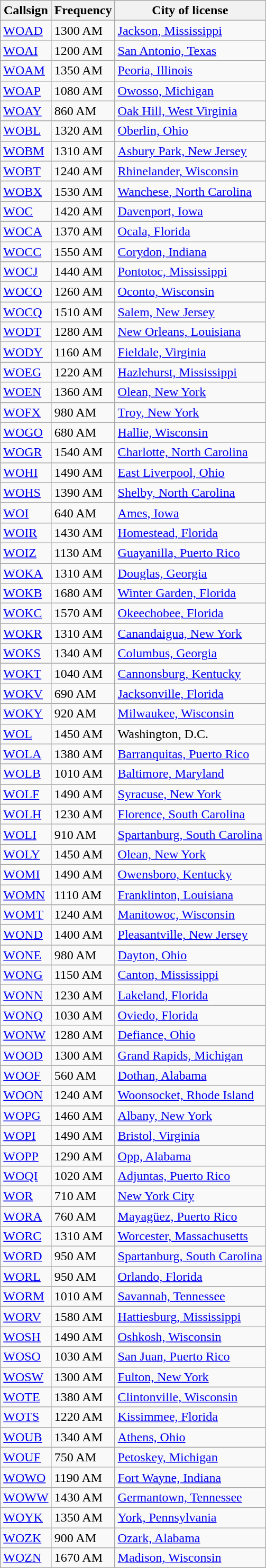<table class="wikitable sortable">
<tr>
<th>Callsign</th>
<th>Frequency</th>
<th>City of license</th>
</tr>
<tr>
<td><a href='#'>WOAD</a></td>
<td>1300 AM</td>
<td><a href='#'>Jackson, Mississippi</a></td>
</tr>
<tr>
<td><a href='#'>WOAI</a></td>
<td>1200 AM</td>
<td><a href='#'>San Antonio, Texas</a></td>
</tr>
<tr>
<td><a href='#'>WOAM</a></td>
<td>1350 AM</td>
<td><a href='#'>Peoria, Illinois</a></td>
</tr>
<tr>
<td><a href='#'>WOAP</a></td>
<td>1080 AM</td>
<td><a href='#'>Owosso, Michigan</a></td>
</tr>
<tr>
<td><a href='#'>WOAY</a></td>
<td>860 AM</td>
<td><a href='#'>Oak Hill, West Virginia</a></td>
</tr>
<tr>
<td><a href='#'>WOBL</a></td>
<td>1320 AM</td>
<td><a href='#'>Oberlin, Ohio</a></td>
</tr>
<tr>
<td><a href='#'>WOBM</a></td>
<td>1310 AM</td>
<td><a href='#'>Asbury Park, New Jersey</a></td>
</tr>
<tr>
<td><a href='#'>WOBT</a></td>
<td>1240 AM</td>
<td><a href='#'>Rhinelander, Wisconsin</a></td>
</tr>
<tr>
<td><a href='#'>WOBX</a></td>
<td>1530 AM</td>
<td><a href='#'>Wanchese, North Carolina</a></td>
</tr>
<tr>
<td><a href='#'>WOC</a></td>
<td>1420 AM</td>
<td><a href='#'>Davenport, Iowa</a></td>
</tr>
<tr>
<td><a href='#'>WOCA</a></td>
<td>1370 AM</td>
<td><a href='#'>Ocala, Florida</a></td>
</tr>
<tr>
<td><a href='#'>WOCC</a></td>
<td>1550 AM</td>
<td><a href='#'>Corydon, Indiana</a></td>
</tr>
<tr>
<td><a href='#'>WOCJ</a></td>
<td>1440 AM</td>
<td><a href='#'>Pontotoc, Mississippi</a></td>
</tr>
<tr>
<td><a href='#'>WOCO</a></td>
<td>1260 AM</td>
<td><a href='#'>Oconto, Wisconsin</a></td>
</tr>
<tr>
<td><a href='#'>WOCQ</a></td>
<td>1510 AM</td>
<td><a href='#'>Salem, New Jersey</a></td>
</tr>
<tr>
<td><a href='#'>WODT</a></td>
<td>1280 AM</td>
<td><a href='#'>New Orleans, Louisiana</a></td>
</tr>
<tr>
<td><a href='#'>WODY</a></td>
<td>1160 AM</td>
<td><a href='#'>Fieldale, Virginia</a></td>
</tr>
<tr>
<td><a href='#'>WOEG</a></td>
<td>1220 AM</td>
<td><a href='#'>Hazlehurst, Mississippi</a></td>
</tr>
<tr>
<td><a href='#'>WOEN</a></td>
<td>1360 AM</td>
<td><a href='#'>Olean, New York</a></td>
</tr>
<tr>
<td><a href='#'>WOFX</a></td>
<td>980 AM</td>
<td><a href='#'>Troy, New York</a></td>
</tr>
<tr>
<td><a href='#'>WOGO</a></td>
<td>680 AM</td>
<td><a href='#'>Hallie, Wisconsin</a></td>
</tr>
<tr>
<td><a href='#'>WOGR</a></td>
<td>1540 AM</td>
<td><a href='#'>Charlotte, North Carolina</a></td>
</tr>
<tr>
<td><a href='#'>WOHI</a></td>
<td>1490 AM</td>
<td><a href='#'>East Liverpool, Ohio</a></td>
</tr>
<tr>
<td><a href='#'>WOHS</a></td>
<td>1390 AM</td>
<td><a href='#'>Shelby, North Carolina</a></td>
</tr>
<tr>
<td><a href='#'>WOI</a></td>
<td>640 AM</td>
<td><a href='#'>Ames, Iowa</a></td>
</tr>
<tr>
<td><a href='#'>WOIR</a></td>
<td>1430 AM</td>
<td><a href='#'>Homestead, Florida</a></td>
</tr>
<tr>
<td><a href='#'>WOIZ</a></td>
<td>1130 AM</td>
<td><a href='#'>Guayanilla, Puerto Rico</a></td>
</tr>
<tr>
<td><a href='#'>WOKA</a></td>
<td>1310 AM</td>
<td><a href='#'>Douglas, Georgia</a></td>
</tr>
<tr>
<td><a href='#'>WOKB</a></td>
<td>1680 AM</td>
<td><a href='#'>Winter Garden, Florida</a></td>
</tr>
<tr>
<td><a href='#'>WOKC</a></td>
<td>1570 AM</td>
<td><a href='#'>Okeechobee, Florida</a></td>
</tr>
<tr>
<td><a href='#'>WOKR</a></td>
<td>1310 AM</td>
<td><a href='#'>Canandaigua, New York</a></td>
</tr>
<tr>
<td><a href='#'>WOKS</a></td>
<td>1340 AM</td>
<td><a href='#'>Columbus, Georgia</a></td>
</tr>
<tr>
<td><a href='#'>WOKT</a></td>
<td>1040 AM</td>
<td><a href='#'>Cannonsburg, Kentucky</a></td>
</tr>
<tr>
<td><a href='#'>WOKV</a></td>
<td>690 AM</td>
<td><a href='#'>Jacksonville, Florida</a></td>
</tr>
<tr>
<td><a href='#'>WOKY</a></td>
<td>920 AM</td>
<td><a href='#'>Milwaukee, Wisconsin</a></td>
</tr>
<tr>
<td><a href='#'>WOL</a></td>
<td>1450 AM</td>
<td>Washington, D.C.</td>
</tr>
<tr>
<td><a href='#'>WOLA</a></td>
<td>1380 AM</td>
<td><a href='#'>Barranquitas, Puerto Rico</a></td>
</tr>
<tr>
<td><a href='#'>WOLB</a></td>
<td>1010 AM</td>
<td><a href='#'>Baltimore, Maryland</a></td>
</tr>
<tr>
<td><a href='#'>WOLF</a></td>
<td>1490 AM</td>
<td><a href='#'>Syracuse, New York</a></td>
</tr>
<tr>
<td><a href='#'>WOLH</a></td>
<td>1230 AM</td>
<td><a href='#'>Florence, South Carolina</a></td>
</tr>
<tr>
<td><a href='#'>WOLI</a></td>
<td>910 AM</td>
<td><a href='#'>Spartanburg, South Carolina</a></td>
</tr>
<tr>
<td><a href='#'>WOLY</a></td>
<td>1450 AM</td>
<td><a href='#'>Olean, New York</a></td>
</tr>
<tr>
<td><a href='#'>WOMI</a></td>
<td>1490 AM</td>
<td><a href='#'>Owensboro, Kentucky</a></td>
</tr>
<tr>
<td><a href='#'>WOMN</a></td>
<td>1110 AM</td>
<td><a href='#'>Franklinton, Louisiana</a></td>
</tr>
<tr>
<td><a href='#'>WOMT</a></td>
<td>1240 AM</td>
<td><a href='#'>Manitowoc, Wisconsin</a></td>
</tr>
<tr>
<td><a href='#'>WOND</a></td>
<td>1400 AM</td>
<td><a href='#'>Pleasantville, New Jersey</a></td>
</tr>
<tr>
<td><a href='#'>WONE</a></td>
<td>980 AM</td>
<td><a href='#'>Dayton, Ohio</a></td>
</tr>
<tr>
<td><a href='#'>WONG</a></td>
<td>1150 AM</td>
<td><a href='#'>Canton, Mississippi</a></td>
</tr>
<tr>
<td><a href='#'>WONN</a></td>
<td>1230 AM</td>
<td><a href='#'>Lakeland, Florida</a></td>
</tr>
<tr>
<td><a href='#'>WONQ</a></td>
<td>1030 AM</td>
<td><a href='#'>Oviedo, Florida</a></td>
</tr>
<tr>
<td><a href='#'>WONW</a></td>
<td>1280 AM</td>
<td><a href='#'>Defiance, Ohio</a></td>
</tr>
<tr>
<td><a href='#'>WOOD</a></td>
<td>1300 AM</td>
<td><a href='#'>Grand Rapids, Michigan</a></td>
</tr>
<tr>
<td><a href='#'>WOOF</a></td>
<td>560 AM</td>
<td><a href='#'>Dothan, Alabama</a></td>
</tr>
<tr>
<td><a href='#'>WOON</a></td>
<td>1240 AM</td>
<td><a href='#'>Woonsocket, Rhode Island</a></td>
</tr>
<tr>
<td><a href='#'>WOPG</a></td>
<td>1460 AM</td>
<td><a href='#'>Albany, New York</a></td>
</tr>
<tr>
<td><a href='#'>WOPI</a></td>
<td>1490 AM</td>
<td><a href='#'>Bristol, Virginia</a></td>
</tr>
<tr>
<td><a href='#'>WOPP</a></td>
<td>1290 AM</td>
<td><a href='#'>Opp, Alabama</a></td>
</tr>
<tr>
<td><a href='#'>WOQI</a></td>
<td>1020 AM</td>
<td><a href='#'>Adjuntas, Puerto Rico</a></td>
</tr>
<tr>
<td><a href='#'>WOR</a></td>
<td>710 AM</td>
<td><a href='#'>New York City</a></td>
</tr>
<tr>
<td><a href='#'>WORA</a></td>
<td>760 AM</td>
<td><a href='#'>Mayagüez, Puerto Rico</a></td>
</tr>
<tr>
<td><a href='#'>WORC</a></td>
<td>1310 AM</td>
<td><a href='#'>Worcester, Massachusetts</a></td>
</tr>
<tr>
<td><a href='#'>WORD</a></td>
<td>950 AM</td>
<td><a href='#'>Spartanburg, South Carolina</a></td>
</tr>
<tr>
<td><a href='#'>WORL</a></td>
<td>950 AM</td>
<td><a href='#'>Orlando, Florida</a></td>
</tr>
<tr>
<td><a href='#'>WORM</a></td>
<td>1010 AM</td>
<td><a href='#'>Savannah, Tennessee</a></td>
</tr>
<tr>
<td><a href='#'>WORV</a></td>
<td>1580 AM</td>
<td><a href='#'>Hattiesburg, Mississippi</a></td>
</tr>
<tr>
<td><a href='#'>WOSH</a></td>
<td>1490 AM</td>
<td><a href='#'>Oshkosh, Wisconsin</a></td>
</tr>
<tr>
<td><a href='#'>WOSO</a></td>
<td>1030 AM</td>
<td><a href='#'>San Juan, Puerto Rico</a></td>
</tr>
<tr>
<td><a href='#'>WOSW</a></td>
<td>1300 AM</td>
<td><a href='#'>Fulton, New York</a></td>
</tr>
<tr>
<td><a href='#'>WOTE</a></td>
<td>1380 AM</td>
<td><a href='#'>Clintonville, Wisconsin</a></td>
</tr>
<tr>
<td><a href='#'>WOTS</a></td>
<td>1220 AM</td>
<td><a href='#'>Kissimmee, Florida</a></td>
</tr>
<tr>
<td><a href='#'>WOUB</a></td>
<td>1340 AM</td>
<td><a href='#'>Athens, Ohio</a></td>
</tr>
<tr>
<td><a href='#'>WOUF</a></td>
<td>750 AM</td>
<td><a href='#'>Petoskey, Michigan</a></td>
</tr>
<tr>
<td><a href='#'>WOWO</a></td>
<td>1190 AM</td>
<td><a href='#'>Fort Wayne, Indiana</a></td>
</tr>
<tr>
<td><a href='#'>WOWW</a></td>
<td>1430 AM</td>
<td><a href='#'>Germantown, Tennessee</a></td>
</tr>
<tr>
<td><a href='#'>WOYK</a></td>
<td>1350 AM</td>
<td><a href='#'>York, Pennsylvania</a></td>
</tr>
<tr>
<td><a href='#'>WOZK</a></td>
<td>900 AM</td>
<td><a href='#'>Ozark, Alabama</a></td>
</tr>
<tr>
<td><a href='#'>WOZN</a></td>
<td>1670 AM</td>
<td><a href='#'>Madison, Wisconsin</a></td>
</tr>
</table>
